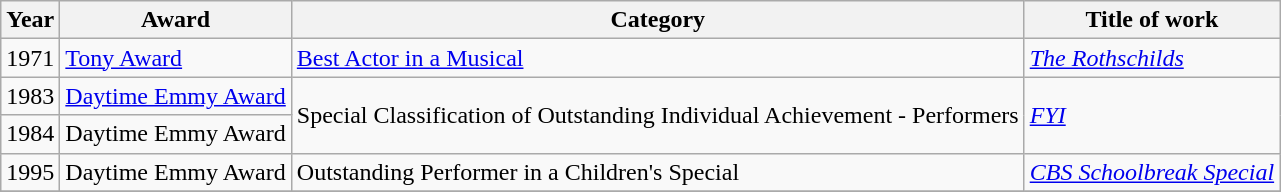<table class="wikitable sortable">
<tr>
<th>Year</th>
<th>Award</th>
<th>Category</th>
<th>Title of work</th>
</tr>
<tr>
<td>1971</td>
<td><a href='#'>Tony Award</a></td>
<td><a href='#'>Best Actor in a Musical</a></td>
<td><em><a href='#'>The Rothschilds</a></em></td>
</tr>
<tr>
<td>1983</td>
<td><a href='#'>Daytime Emmy Award</a></td>
<td rowspan="2">Special Classification of Outstanding Individual Achievement - Performers</td>
<td rowspan="2"><em><a href='#'>FYI</a></em></td>
</tr>
<tr>
<td>1984</td>
<td>Daytime Emmy Award</td>
</tr>
<tr>
<td>1995</td>
<td>Daytime Emmy Award</td>
<td>Outstanding Performer in a Children's Special</td>
<td><em><a href='#'>CBS Schoolbreak Special</a></em></td>
</tr>
<tr>
</tr>
</table>
